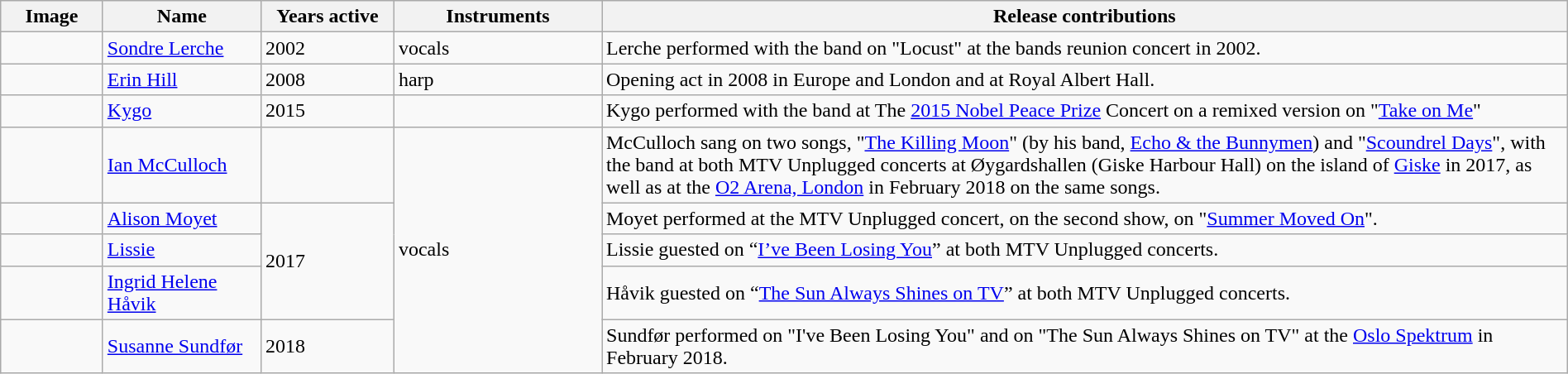<table class="wikitable" width="100%">
<tr>
<th width="75">Image</th>
<th width="120">Name</th>
<th width="100">Years active</th>
<th width="160">Instruments</th>
<th>Release contributions</th>
</tr>
<tr>
<td></td>
<td><a href='#'>Sondre Lerche</a></td>
<td>2002</td>
<td>vocals</td>
<td>Lerche performed with the band on "Locust" at the bands reunion concert in 2002.</td>
</tr>
<tr>
<td></td>
<td><a href='#'>Erin Hill</a></td>
<td>2008</td>
<td>harp</td>
<td>Opening act in 2008 in Europe and London and at Royal Albert Hall.</td>
</tr>
<tr>
<td></td>
<td><a href='#'>Kygo</a></td>
<td>2015</td>
<td></td>
<td>Kygo performed with the band at The <a href='#'>2015 Nobel Peace Prize</a> Concert on a remixed version on "<a href='#'>Take on Me</a>"</td>
</tr>
<tr>
<td></td>
<td><a href='#'>Ian McCulloch</a></td>
<td></td>
<td rowspan="5">vocals</td>
<td>McCulloch sang on two songs, "<a href='#'>The Killing Moon</a>" (by his band, <a href='#'>Echo & the Bunnymen</a>) and "<a href='#'>Scoundrel Days</a>", with the band at both MTV Unplugged concerts at Øygardshallen (Giske Harbour Hall) on the island of <a href='#'>Giske</a> in 2017, as well as at the <a href='#'>O2 Arena, London</a> in February 2018 on the same songs.</td>
</tr>
<tr>
<td></td>
<td><a href='#'>Alison Moyet</a></td>
<td rowspan="3">2017</td>
<td>Moyet performed at the MTV Unplugged concert, on the second show, on "<a href='#'>Summer Moved On</a>".</td>
</tr>
<tr>
<td></td>
<td><a href='#'>Lissie</a></td>
<td>Lissie guested on “<a href='#'>I’ve Been Losing You</a>” at both MTV Unplugged concerts.</td>
</tr>
<tr>
<td></td>
<td><a href='#'>Ingrid Helene Håvik</a></td>
<td>Håvik guested on “<a href='#'>The Sun Always Shines on TV</a>” at both MTV Unplugged concerts.</td>
</tr>
<tr>
<td></td>
<td><a href='#'>Susanne Sundfør</a></td>
<td>2018</td>
<td>Sundfør performed on "I've Been Losing You" and on "The Sun Always Shines on TV" at the <a href='#'>Oslo Spektrum</a> in February 2018.</td>
</tr>
</table>
